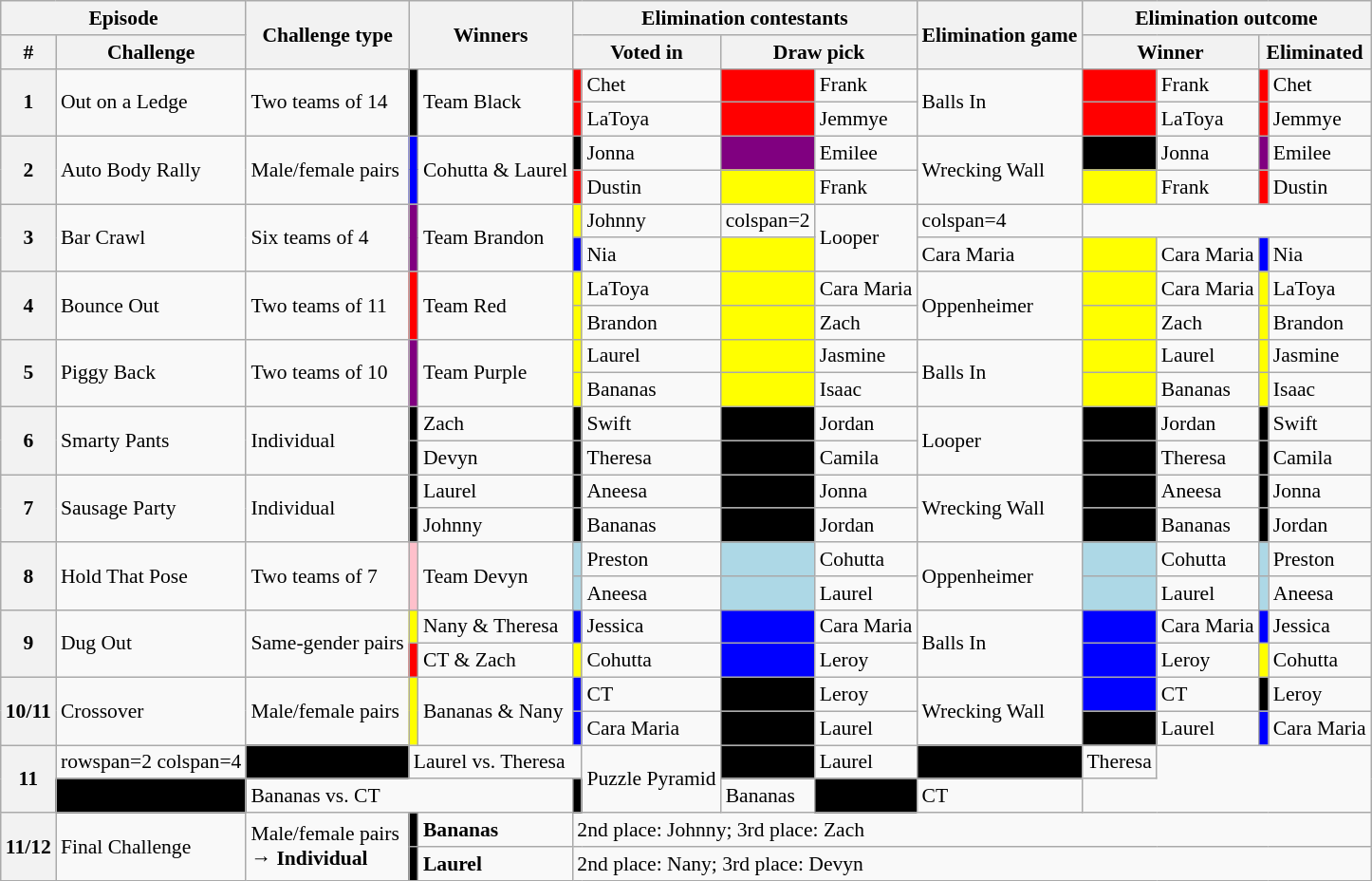<table class="wikitable" style="font-size:90%; white-space:nowrap">
<tr>
<th colspan=2>Episode</th>
<th rowspan=2>Challenge type</th>
<th rowspan="2" colspan="2" style="white-space:nowrap;">Winners</th>
<th colspan=4 nowrap>Elimination contestants</th>
<th rowspan=2 nowrap>Elimination game</th>
<th colspan=4>Elimination outcome</th>
</tr>
<tr>
<th style="width:15px;">#</th>
<th>Challenge</th>
<th colspan=2>Voted in</th>
<th colspan=2>Draw pick</th>
<th colspan=2>Winner</th>
<th colspan=2>Eliminated</th>
</tr>
<tr>
<th rowspan=2>1</th>
<td rowspan=2>Out on a Ledge</td>
<td rowspan=2>Two teams of 14</td>
<td rowspan=2 style="background:black"></td>
<td rowspan=2>Team Black</td>
<td style="background:red"></td>
<td>Chet</td>
<td style="background:Red"></td>
<td>Frank</td>
<td rowspan=2>Balls In</td>
<td style="background:Red"></td>
<td>Frank</td>
<td style="background:Red"></td>
<td>Chet</td>
</tr>
<tr>
<td style="background:Red"></td>
<td>LaToya</td>
<td style="background:Red"></td>
<td>Jemmye</td>
<td style="background:Red"></td>
<td>LaToya</td>
<td style="background:Red"></td>
<td>Jemmye</td>
</tr>
<tr>
<th rowspan=2>2</th>
<td rowspan=2 nowrap>Auto Body Rally</td>
<td rowspan=2>Male/female pairs</td>
<td rowspan=2 style="background:blue"></td>
<td rowspan=2 nowrap>Cohutta & Laurel</td>
<td style="background:black"></td>
<td>Jonna</td>
<td style="background:purple"></td>
<td>Emilee</td>
<td rowspan=2 nowrap>Wrecking Wall</td>
<td style="background:black"></td>
<td>Jonna</td>
<td style="background:purple"></td>
<td>Emilee</td>
</tr>
<tr>
<td style="background:Red"></td>
<td>Dustin</td>
<td style="background:Yellow"></td>
<td>Frank</td>
<td style="background:Yellow"></td>
<td>Frank</td>
<td style="background:Red"></td>
<td>Dustin</td>
</tr>
<tr>
<th rowspan=2>3</th>
<td rowspan=2>Bar Crawl</td>
<td rowspan=2>Six teams of 4</td>
<td rowspan="2" style="background:purple;"></td>
<td rowspan=2>Team Brandon</td>
<td style="background:yellow;"></td>
<td>Johnny</td>
<td>colspan=2 </td>
<td rowspan=2>Looper</td>
<td>colspan=4 </td>
</tr>
<tr>
<td style="background:blue;"></td>
<td>Nia</td>
<td style="background:yellow;"></td>
<td nowrap>Cara Maria</td>
<td style="background:yellow;"></td>
<td nowrap>Cara Maria</td>
<td style="background:blue;"></td>
<td>Nia</td>
</tr>
<tr>
<th rowspan=2>4</th>
<td rowspan=2>Bounce Out</td>
<td rowspan=2>Two teams of 11</td>
<td rowspan="2" style="background:red;"></td>
<td rowspan=2>Team Red</td>
<td style="background:yellow;"></td>
<td>LaToya</td>
<td style="background:yellow;"></td>
<td>Cara Maria</td>
<td rowspan=2>Oppenheimer</td>
<td style="background:yellow;"></td>
<td>Cara Maria</td>
<td style="background:yellow;"></td>
<td>LaToya</td>
</tr>
<tr>
<td style="background:yellow;"></td>
<td>Brandon</td>
<td style="background:yellow;"></td>
<td>Zach</td>
<td style="background:yellow;"></td>
<td>Zach</td>
<td style="background:yellow;"></td>
<td>Brandon</td>
</tr>
<tr>
<th rowspan=2>5</th>
<td rowspan=2>Piggy Back</td>
<td rowspan=2>Two teams of 10</td>
<td rowspan="2" style="background:purple;"></td>
<td rowspan=2>Team Purple</td>
<td style="background:yellow;"></td>
<td>Laurel</td>
<td style="background:yellow;"></td>
<td>Jasmine</td>
<td rowspan=2>Balls In</td>
<td style="background:yellow;"></td>
<td>Laurel</td>
<td style="background:yellow;"></td>
<td>Jasmine</td>
</tr>
<tr>
<td style="background:yellow;"></td>
<td>Bananas</td>
<td style="background:yellow;"></td>
<td>Isaac</td>
<td style="background:yellow;"></td>
<td>Bananas</td>
<td style="background:yellow;"></td>
<td>Isaac</td>
</tr>
<tr>
<th rowspan=2>6</th>
<td rowspan=2>Smarty Pants</td>
<td rowspan=2>Individual</td>
<td style="background:black;"></td>
<td>Zach</td>
<td style="background:black;"></td>
<td>Swift</td>
<td style="background:black;"></td>
<td>Jordan</td>
<td rowspan=2>Looper</td>
<td style="background:black;"></td>
<td>Jordan</td>
<td style="background:black;"></td>
<td>Swift</td>
</tr>
<tr>
<td style="background:black;"></td>
<td>Devyn</td>
<td style="background:black;"></td>
<td>Theresa</td>
<td style="background:black;"></td>
<td>Camila</td>
<td style="background:black;"></td>
<td>Theresa</td>
<td style="background:black;"></td>
<td>Camila</td>
</tr>
<tr>
<th rowspan=2>7</th>
<td rowspan=2>Sausage Party</td>
<td rowspan=2>Individual</td>
<td style="background:black;"></td>
<td>Laurel</td>
<td style="background:black;"></td>
<td>Aneesa</td>
<td style="background:black;"></td>
<td>Jonna</td>
<td rowspan=2>Wrecking Wall</td>
<td style="background:black;"></td>
<td>Aneesa</td>
<td style="background:black;"></td>
<td>Jonna</td>
</tr>
<tr>
<td style="background:black;"></td>
<td>Johnny</td>
<td style="background:black;"></td>
<td>Bananas</td>
<td style="background:black;"></td>
<td>Jordan</td>
<td style="background:black;"></td>
<td>Bananas</td>
<td style="background:black;"></td>
<td>Jordan</td>
</tr>
<tr>
<th rowspan=2>8</th>
<td rowspan=2>Hold That Pose</td>
<td rowspan=2>Two teams of 7</td>
<td rowspan="2" style="background:pink;"></td>
<td rowspan=2>Team Devyn</td>
<td style="background:lightblue;"></td>
<td>Preston</td>
<td style="background:lightblue;"></td>
<td>Cohutta</td>
<td rowspan=2>Oppenheimer</td>
<td style="background:lightblue;"></td>
<td>Cohutta</td>
<td style="background:lightblue;"></td>
<td>Preston</td>
</tr>
<tr>
<td style="background:lightblue;"></td>
<td>Aneesa</td>
<td style="background:lightblue;"></td>
<td>Laurel</td>
<td style="background:lightblue;"></td>
<td>Laurel</td>
<td style="background:lightblue;"></td>
<td>Aneesa</td>
</tr>
<tr>
<th rowspan=2>9</th>
<td rowspan=2>Dug Out</td>
<td rowspan=2 nowrap>Same-gender pairs</td>
<td style="background:yellow;"></td>
<td nowrap>Nany & Theresa</td>
<td style="background:blue;"></td>
<td>Jessica</td>
<td style="background:blue;"></td>
<td nowrap>Cara Maria</td>
<td rowspan=2>Balls In</td>
<td style="background:blue;"></td>
<td>Cara Maria</td>
<td style="background:blue;"></td>
<td>Jessica</td>
</tr>
<tr>
<td style="background:red;"></td>
<td>CT & Zach</td>
<td style="background:yellow;"></td>
<td>Cohutta</td>
<td style="background:blue;"></td>
<td>Leroy</td>
<td style="background:blue;"></td>
<td>Leroy</td>
<td style="background:yellow;"></td>
<td>Cohutta</td>
</tr>
<tr>
<th rowspan=2>10/11</th>
<td rowspan=2>Crossover</td>
<td rowspan=2>Male/female pairs</td>
<td rowspan="2" style="background:yellow;"></td>
<td rowspan=2 Nowrap>Bananas & Nany</td>
<td style="background:blue;"></td>
<td>CT</td>
<td style="background:black;"></td>
<td>Leroy</td>
<td rowspan=2>Wrecking Wall</td>
<td style="background:blue;"></td>
<td>CT</td>
<td style="background:black;"></td>
<td>Leroy</td>
</tr>
<tr>
<td style="background:blue;"></td>
<td nowrap>Cara Maria</td>
<td style="background:black;"></td>
<td>Laurel</td>
<td style="background:black;"></td>
<td>Laurel</td>
<td style="background:blue;"></td>
<td nowrap>Cara Maria</td>
</tr>
<tr>
<th rowspan=2>11</th>
<td>rowspan=2 colspan=4 </td>
<td style="background:black;"></td>
<td colspan=3>Laurel vs. Theresa</td>
<td rowspan=2 nowrap>Puzzle Pyramid</td>
<td style="background:black;"></td>
<td>Laurel</td>
<td style="background:black;"></td>
<td>Theresa</td>
</tr>
<tr>
<td style="background:black;"></td>
<td colspan=3>Bananas vs. CT</td>
<td style="background:black;"></td>
<td>Bananas</td>
<td style="background:black;"></td>
<td>CT</td>
</tr>
<tr>
<th rowspan=2>11/12</th>
<td rowspan=2 nowrap>Final Challenge</td>
<td rowspan=2 nowrap>Male/female pairs<br> → <strong>Individual</strong></td>
<td style="background:black;"></td>
<td><strong>Bananas</strong></td>
<td colspan=11>2nd place: Johnny; 3rd place: Zach</td>
</tr>
<tr>
<td style="background:black;"></td>
<td><strong>Laurel</strong></td>
<td colspan=11>2nd place: Nany; 3rd place: Devyn</td>
</tr>
</table>
